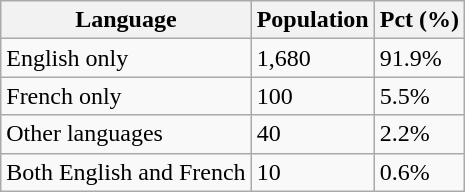<table class="wikitable">
<tr>
<th>Language</th>
<th>Population</th>
<th>Pct (%)</th>
</tr>
<tr>
<td>English only</td>
<td>1,680</td>
<td>91.9%</td>
</tr>
<tr>
<td>French only</td>
<td>100</td>
<td>5.5%</td>
</tr>
<tr>
<td>Other languages</td>
<td>40</td>
<td>2.2%</td>
</tr>
<tr>
<td>Both English and French</td>
<td>10</td>
<td>0.6%</td>
</tr>
</table>
